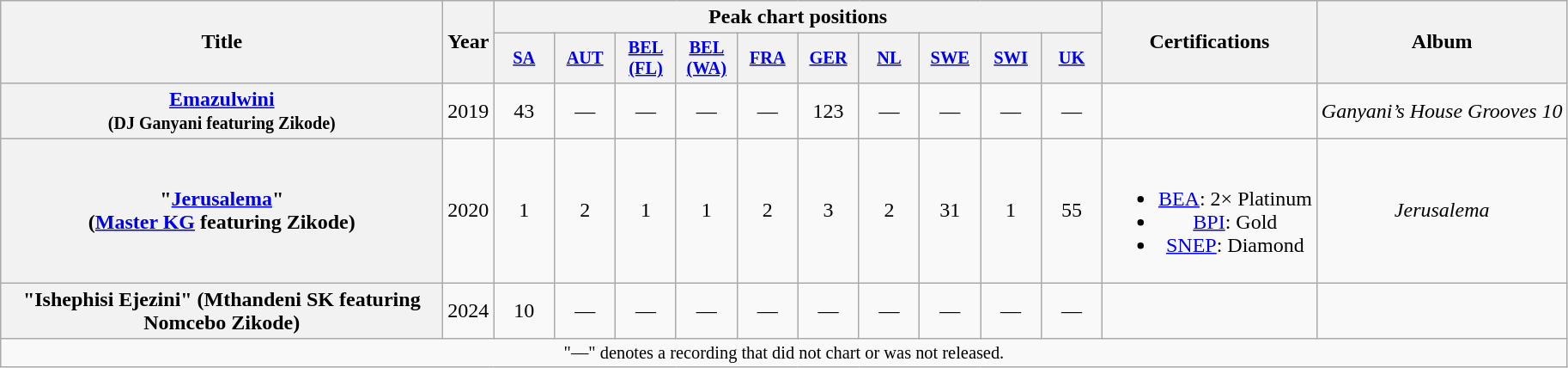<table class="wikitable plainrowheaders" style="text-align:center;">
<tr>
<th scope="col" rowspan="2" style="width:21em;">Title</th>
<th scope="col" rowspan="2" style="width:1em;">Year</th>
<th scope="col" colspan="10">Peak chart positions</th>
<th scope="col" rowspan="2">Certifications</th>
<th scope="col" rowspan="2">Album</th>
</tr>
<tr>
<th scope="col" style="width:3em;font-size:85%;"><a href='#'>SA</a><br></th>
<th scope="col" style="width:3em;font-size:85%;"><a href='#'>AUT</a><br></th>
<th scope="col" style="width:3em;font-size:85%;"><a href='#'>BEL (FL)</a><br></th>
<th scope="col" style="width:3em;font-size:85%;"><a href='#'>BEL (WA)</a><br></th>
<th scope="col" style="width:3em;font-size:85%;"><a href='#'>FRA</a><br></th>
<th scope="col" style="width:3em;font-size:85%;"><a href='#'>GER</a><br></th>
<th scope="col" style="width:3em;font-size:85%;"><a href='#'>NL</a><br></th>
<th scope="col" style="width:3em;font-size:85%;"><a href='#'>SWE</a><br></th>
<th scope="col" style="width:3em;font-size:85%;"><a href='#'>SWI</a><br></th>
<th scope="col" style="width:3em;font-size:85%;"><a href='#'>UK</a><br></th>
</tr>
<tr>
<th scope="row"><a href='#'>Emazulwini</a> <br><small>(DJ Ganyani featuring Zikode)</small></th>
<td>2019</td>
<td>43</td>
<td>—</td>
<td>—</td>
<td>—</td>
<td>—</td>
<td>123</td>
<td>—</td>
<td>—</td>
<td>—</td>
<td>—</td>
<td></td>
<td><em>Ganyani’s House Grooves 10</em></td>
</tr>
<tr>
<th scope="row">"<a href='#'>Jerusalema</a>"<br><span>(<a href='#'>Master KG</a> featuring Zikode)</span></th>
<td>2020</td>
<td>1</td>
<td>2</td>
<td>1</td>
<td>1</td>
<td>2</td>
<td>3</td>
<td>2</td>
<td>31</td>
<td>1</td>
<td>55</td>
<td><br><ul><li><a href='#'>BEA</a>: 2× Platinum</li><li><a href='#'>BPI</a>: Gold</li><li><a href='#'>SNEP</a>: Diamond</li></ul></td>
<td><em>Jerusalema</em></td>
</tr>
<tr>
<th scope="row">"Ishephisi Ejezini" (Mthandeni SK featuring Nomcebo Zikode)</th>
<td>2024</td>
<td>10</td>
<td>—</td>
<td>—</td>
<td>—</td>
<td>—</td>
<td>—</td>
<td>—</td>
<td>—</td>
<td>—</td>
<td>—</td>
<td></td>
<td></td>
</tr>
<tr>
<td style="font-size:85%;" colspan="22">"—" denotes a recording that did not chart or was not released.</td>
</tr>
</table>
